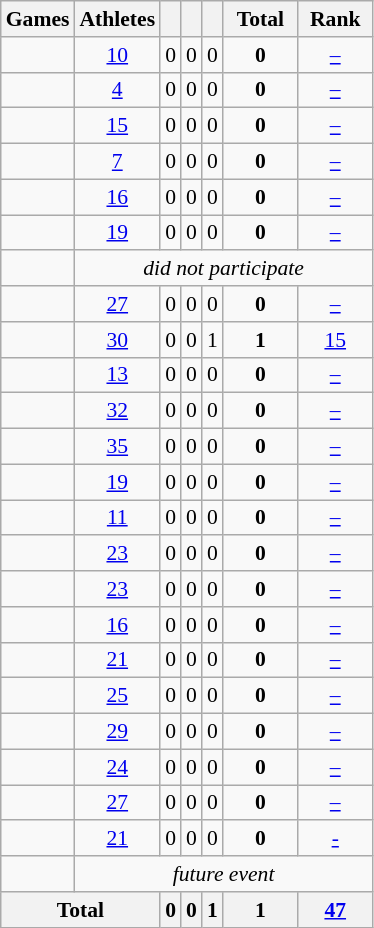<table class="wikitable" style="text-align:center; font-size:90%;">
<tr>
<th>Games</th>
<th>Athletes</th>
<th width:3em; font-weight:bold;"></th>
<th width:3em; font-weight:bold;"></th>
<th width:3em; font-weight:bold;"></th>
<th style="width:3em; font-weight:bold;">Total</th>
<th style="width:3em; font-weight:bold;">Rank</th>
</tr>
<tr>
<td align=left></td>
<td><a href='#'>10</a></td>
<td>0</td>
<td>0</td>
<td>0</td>
<td><strong>0</strong></td>
<td><a href='#'>–</a></td>
</tr>
<tr>
<td align=left></td>
<td><a href='#'>4</a></td>
<td>0</td>
<td>0</td>
<td>0</td>
<td><strong>0</strong></td>
<td><a href='#'>–</a></td>
</tr>
<tr>
<td align=left></td>
<td><a href='#'>15</a></td>
<td>0</td>
<td>0</td>
<td>0</td>
<td><strong>0</strong></td>
<td><a href='#'>–</a></td>
</tr>
<tr>
<td align=left></td>
<td><a href='#'>7</a></td>
<td>0</td>
<td>0</td>
<td>0</td>
<td><strong>0</strong></td>
<td><a href='#'>–</a></td>
</tr>
<tr>
<td align=left></td>
<td><a href='#'>16</a></td>
<td>0</td>
<td>0</td>
<td>0</td>
<td><strong>0</strong></td>
<td><a href='#'>–</a></td>
</tr>
<tr>
<td align=left></td>
<td><a href='#'>19</a></td>
<td>0</td>
<td>0</td>
<td>0</td>
<td><strong>0</strong></td>
<td><a href='#'>–</a></td>
</tr>
<tr>
<td align=left></td>
<td colspan=6><em>did not participate</em></td>
</tr>
<tr>
<td align=left></td>
<td><a href='#'>27</a></td>
<td>0</td>
<td>0</td>
<td>0</td>
<td><strong>0</strong></td>
<td><a href='#'>–</a></td>
</tr>
<tr>
<td align=left></td>
<td><a href='#'>30</a></td>
<td>0</td>
<td>0</td>
<td>1</td>
<td><strong>1</strong></td>
<td><a href='#'>15</a></td>
</tr>
<tr>
<td align=left></td>
<td><a href='#'>13</a></td>
<td>0</td>
<td>0</td>
<td>0</td>
<td><strong>0</strong></td>
<td><a href='#'>–</a></td>
</tr>
<tr>
<td align=left></td>
<td><a href='#'>32</a></td>
<td>0</td>
<td>0</td>
<td>0</td>
<td><strong>0</strong></td>
<td><a href='#'>–</a></td>
</tr>
<tr>
<td align=left></td>
<td><a href='#'>35</a></td>
<td>0</td>
<td>0</td>
<td>0</td>
<td><strong>0</strong></td>
<td><a href='#'>–</a></td>
</tr>
<tr>
<td align=left></td>
<td><a href='#'>19</a></td>
<td>0</td>
<td>0</td>
<td>0</td>
<td><strong>0</strong></td>
<td><a href='#'>–</a></td>
</tr>
<tr>
<td align=left></td>
<td><a href='#'>11</a></td>
<td>0</td>
<td>0</td>
<td>0</td>
<td><strong>0</strong></td>
<td><a href='#'>–</a></td>
</tr>
<tr>
<td align=left></td>
<td><a href='#'>23</a></td>
<td>0</td>
<td>0</td>
<td>0</td>
<td><strong>0</strong></td>
<td><a href='#'>–</a></td>
</tr>
<tr>
<td align=left></td>
<td><a href='#'>23</a></td>
<td>0</td>
<td>0</td>
<td>0</td>
<td><strong>0</strong></td>
<td><a href='#'>–</a></td>
</tr>
<tr>
<td align=left></td>
<td><a href='#'>16</a></td>
<td>0</td>
<td>0</td>
<td>0</td>
<td><strong>0</strong></td>
<td><a href='#'>–</a></td>
</tr>
<tr>
<td align=left></td>
<td><a href='#'>21</a></td>
<td>0</td>
<td>0</td>
<td>0</td>
<td><strong>0</strong></td>
<td><a href='#'>–</a></td>
</tr>
<tr>
<td align=left></td>
<td><a href='#'>25</a></td>
<td>0</td>
<td>0</td>
<td>0</td>
<td><strong>0</strong></td>
<td><a href='#'>–</a></td>
</tr>
<tr>
<td align=left></td>
<td><a href='#'>29</a></td>
<td>0</td>
<td>0</td>
<td>0</td>
<td><strong>0</strong></td>
<td><a href='#'>–</a></td>
</tr>
<tr>
<td align=left></td>
<td><a href='#'>24</a></td>
<td>0</td>
<td>0</td>
<td>0</td>
<td><strong>0</strong></td>
<td><a href='#'>–</a></td>
</tr>
<tr>
<td align=left></td>
<td><a href='#'>27</a></td>
<td>0</td>
<td>0</td>
<td>0</td>
<td><strong>0</strong></td>
<td><a href='#'>–</a></td>
</tr>
<tr>
<td align=left></td>
<td><a href='#'>21</a></td>
<td>0</td>
<td>0</td>
<td>0</td>
<td><strong>0</strong></td>
<td><a href='#'>-</a></td>
</tr>
<tr>
<td align=left></td>
<td colspan=6><em>future event</em></td>
</tr>
<tr>
<th colspan=2>Total</th>
<th>0</th>
<th>0</th>
<th>1</th>
<th>1</th>
<th><a href='#'>47</a></th>
</tr>
</table>
